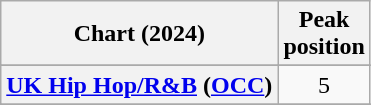<table class="wikitable sortable plainrowheaders" style="text-align:center">
<tr>
<th scope="col">Chart (2024)</th>
<th scope="col">Peak<br>position</th>
</tr>
<tr>
</tr>
<tr>
</tr>
<tr>
</tr>
<tr>
</tr>
<tr>
</tr>
<tr>
</tr>
<tr>
</tr>
<tr>
<th scope="row"><a href='#'>UK Hip Hop/R&B</a> (<a href='#'>OCC</a>)</th>
<td>5</td>
</tr>
<tr>
</tr>
<tr>
</tr>
</table>
